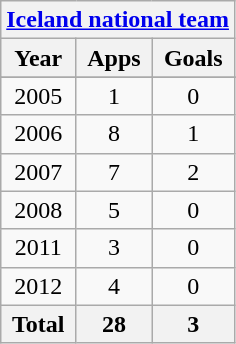<table class="wikitable" style="text-align:center">
<tr>
<th colspan=3><a href='#'>Iceland national team</a></th>
</tr>
<tr>
<th>Year</th>
<th>Apps</th>
<th>Goals</th>
</tr>
<tr>
</tr>
<tr>
<td>2005</td>
<td>1</td>
<td>0</td>
</tr>
<tr>
<td>2006</td>
<td>8</td>
<td>1</td>
</tr>
<tr>
<td>2007</td>
<td>7</td>
<td>2</td>
</tr>
<tr>
<td>2008</td>
<td>5</td>
<td>0</td>
</tr>
<tr>
<td>2011</td>
<td>3</td>
<td>0</td>
</tr>
<tr>
<td>2012</td>
<td>4</td>
<td>0</td>
</tr>
<tr>
<th>Total</th>
<th>28</th>
<th>3</th>
</tr>
</table>
